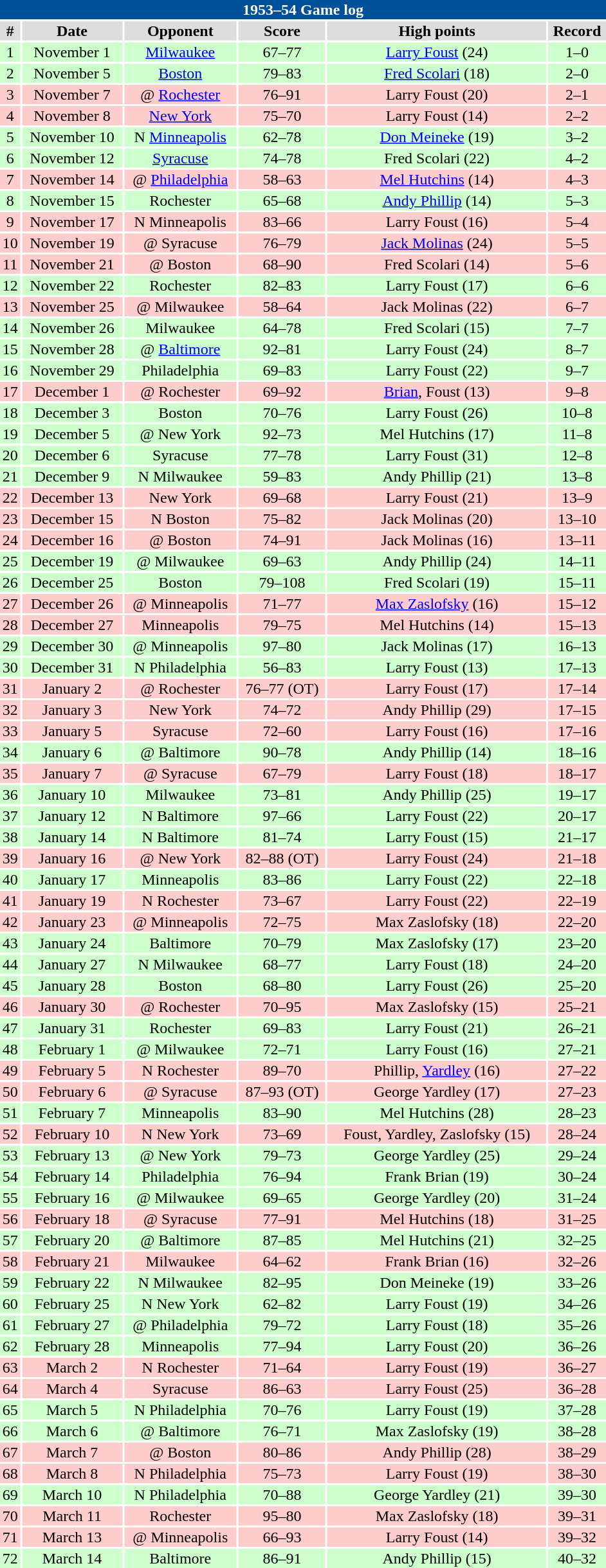<table class="toccolours collapsible" width=50% style="clear:both; margin:1.5em auto; text-align:center">
<tr>
<th colspan=11 style="background:#00519a; color:white;">1953–54 Game log</th>
</tr>
<tr align="center" bgcolor="#dddddd">
<td><strong>#</strong></td>
<td><strong>Date</strong></td>
<td><strong>Opponent</strong></td>
<td><strong>Score</strong></td>
<td><strong>High points</strong></td>
<td><strong>Record</strong></td>
</tr>
<tr align="center" bgcolor="ccffcc">
<td>1</td>
<td>November 1</td>
<td><a href='#'>Milwaukee</a></td>
<td>67–77</td>
<td><a href='#'>Larry Foust</a> (24)</td>
<td>1–0</td>
</tr>
<tr align="center" bgcolor="ccffcc">
<td>2</td>
<td>November 5</td>
<td><a href='#'>Boston</a></td>
<td>79–83</td>
<td><a href='#'>Fred Scolari</a> (18)</td>
<td>2–0</td>
</tr>
<tr align="center" bgcolor="ffcccc">
<td>3</td>
<td>November 7</td>
<td>@ <a href='#'>Rochester</a></td>
<td>76–91</td>
<td>Larry Foust (20)</td>
<td>2–1</td>
</tr>
<tr align="center" bgcolor="ffcccc">
<td>4</td>
<td>November 8</td>
<td><a href='#'>New York</a></td>
<td>75–70</td>
<td>Larry Foust (14)</td>
<td>2–2</td>
</tr>
<tr align="center" bgcolor="ccffcc">
<td>5</td>
<td>November 10</td>
<td>N <a href='#'>Minneapolis</a></td>
<td>62–78</td>
<td><a href='#'>Don Meineke</a> (19)</td>
<td>3–2</td>
</tr>
<tr align="center" bgcolor="ccffcc">
<td>6</td>
<td>November 12</td>
<td><a href='#'>Syracuse</a></td>
<td>74–78</td>
<td>Fred Scolari (22)</td>
<td>4–2</td>
</tr>
<tr align="center" bgcolor="ffcccc">
<td>7</td>
<td>November 14</td>
<td>@ <a href='#'>Philadelphia</a></td>
<td>58–63</td>
<td><a href='#'>Mel Hutchins</a> (14)</td>
<td>4–3</td>
</tr>
<tr align="center" bgcolor="ccffcc">
<td>8</td>
<td>November 15</td>
<td>Rochester</td>
<td>65–68</td>
<td><a href='#'>Andy Phillip</a> (14)</td>
<td>5–3</td>
</tr>
<tr align="center" bgcolor="ffcccc">
<td>9</td>
<td>November 17</td>
<td>N Minneapolis</td>
<td>83–66</td>
<td>Larry Foust (16)</td>
<td>5–4</td>
</tr>
<tr align="center" bgcolor="ffcccc">
<td>10</td>
<td>November 19</td>
<td>@ Syracuse</td>
<td>76–79</td>
<td><a href='#'>Jack Molinas</a> (24)</td>
<td>5–5</td>
</tr>
<tr align="center" bgcolor="ffcccc">
<td>11</td>
<td>November 21</td>
<td>@ Boston</td>
<td>68–90</td>
<td>Fred Scolari (14)</td>
<td>5–6</td>
</tr>
<tr align="center" bgcolor="ccffcc">
<td>12</td>
<td>November 22</td>
<td>Rochester</td>
<td>82–83</td>
<td>Larry Foust (17)</td>
<td>6–6</td>
</tr>
<tr align="center" bgcolor="ffcccc">
<td>13</td>
<td>November 25</td>
<td>@ Milwaukee</td>
<td>58–64</td>
<td>Jack Molinas (22)</td>
<td>6–7</td>
</tr>
<tr align="center" bgcolor="ccffcc">
<td>14</td>
<td>November 26</td>
<td>Milwaukee</td>
<td>64–78</td>
<td>Fred Scolari (15)</td>
<td>7–7</td>
</tr>
<tr align="center" bgcolor="ccffcc">
<td>15</td>
<td>November 28</td>
<td>@ <a href='#'>Baltimore</a></td>
<td>92–81</td>
<td>Larry Foust (24)</td>
<td>8–7</td>
</tr>
<tr align="center" bgcolor="ccffcc">
<td>16</td>
<td>November 29</td>
<td>Philadelphia</td>
<td>69–83</td>
<td>Larry Foust (22)</td>
<td>9–7</td>
</tr>
<tr align="center" bgcolor="ffcccc">
<td>17</td>
<td>December 1</td>
<td>@ Rochester</td>
<td>69–92</td>
<td><a href='#'>Brian</a>, Foust (13)</td>
<td>9–8</td>
</tr>
<tr align="center" bgcolor="ccffcc">
<td>18</td>
<td>December 3</td>
<td>Boston</td>
<td>70–76</td>
<td>Larry Foust (26)</td>
<td>10–8</td>
</tr>
<tr align="center" bgcolor="ccffcc">
<td>19</td>
<td>December 5</td>
<td>@ New York</td>
<td>92–73</td>
<td>Mel Hutchins (17)</td>
<td>11–8</td>
</tr>
<tr align="center" bgcolor="ccffcc">
<td>20</td>
<td>December 6</td>
<td>Syracuse</td>
<td>77–78</td>
<td>Larry Foust (31)</td>
<td>12–8</td>
</tr>
<tr align="center" bgcolor="ccffcc">
<td>21</td>
<td>December 9</td>
<td>N Milwaukee</td>
<td>59–83</td>
<td>Andy Phillip (21)</td>
<td>13–8</td>
</tr>
<tr align="center" bgcolor="ffcccc">
<td>22</td>
<td>December 13</td>
<td>New York</td>
<td>69–68</td>
<td>Larry Foust (21)</td>
<td>13–9</td>
</tr>
<tr align="center" bgcolor="ffcccc">
<td>23</td>
<td>December 15</td>
<td>N Boston</td>
<td>75–82</td>
<td>Jack Molinas (20)</td>
<td>13–10</td>
</tr>
<tr align="center" bgcolor="ffcccc">
<td>24</td>
<td>December 16</td>
<td>@ Boston</td>
<td>74–91</td>
<td>Jack Molinas (16)</td>
<td>13–11</td>
</tr>
<tr align="center" bgcolor="ccffcc">
<td>25</td>
<td>December 19</td>
<td>@ Milwaukee</td>
<td>69–63</td>
<td>Andy Phillip (24)</td>
<td>14–11</td>
</tr>
<tr align="center" bgcolor="ccffcc">
<td>26</td>
<td>December 25</td>
<td>Boston</td>
<td>79–108</td>
<td>Fred Scolari (19)</td>
<td>15–11</td>
</tr>
<tr align="center" bgcolor="ffcccc">
<td>27</td>
<td>December 26</td>
<td>@ Minneapolis</td>
<td>71–77</td>
<td><a href='#'>Max Zaslofsky</a> (16)</td>
<td>15–12</td>
</tr>
<tr align="center" bgcolor="ffcccc">
<td>28</td>
<td>December 27</td>
<td>Minneapolis</td>
<td>79–75</td>
<td>Mel Hutchins (14)</td>
<td>15–13</td>
</tr>
<tr align="center" bgcolor="ccffcc">
<td>29</td>
<td>December 30</td>
<td>@ Minneapolis</td>
<td>97–80</td>
<td>Jack Molinas (17)</td>
<td>16–13</td>
</tr>
<tr align="center" bgcolor="ccffcc">
<td>30</td>
<td>December 31</td>
<td>N Philadelphia</td>
<td>56–83</td>
<td>Larry Foust (13)</td>
<td>17–13</td>
</tr>
<tr align="center" bgcolor="ffcccc">
<td>31</td>
<td>January 2</td>
<td>@ Rochester</td>
<td>76–77 (OT)</td>
<td>Larry Foust (17)</td>
<td>17–14</td>
</tr>
<tr align="center" bgcolor="ffcccc">
<td>32</td>
<td>January 3</td>
<td>New York</td>
<td>74–72</td>
<td>Andy Phillip (29)</td>
<td>17–15</td>
</tr>
<tr align="center" bgcolor="ffcccc">
<td>33</td>
<td>January 5</td>
<td>Syracuse</td>
<td>72–60</td>
<td>Larry Foust (16)</td>
<td>17–16</td>
</tr>
<tr align="center" bgcolor="ccffcc">
<td>34</td>
<td>January 6</td>
<td>@ Baltimore</td>
<td>90–78</td>
<td>Andy Phillip (14)</td>
<td>18–16</td>
</tr>
<tr align="center" bgcolor="ffcccc">
<td>35</td>
<td>January 7</td>
<td>@ Syracuse</td>
<td>67–79</td>
<td>Larry Foust (18)</td>
<td>18–17</td>
</tr>
<tr align="center" bgcolor="ccffcc">
<td>36</td>
<td>January 10</td>
<td>Milwaukee</td>
<td>73–81</td>
<td>Andy Phillip (25)</td>
<td>19–17</td>
</tr>
<tr align="center" bgcolor="ccffcc">
<td>37</td>
<td>January 12</td>
<td>N Baltimore</td>
<td>97–66</td>
<td>Larry Foust (22)</td>
<td>20–17</td>
</tr>
<tr align="center" bgcolor="ccffcc">
<td>38</td>
<td>January 14</td>
<td>N Baltimore</td>
<td>81–74</td>
<td>Larry Foust (15)</td>
<td>21–17</td>
</tr>
<tr align="center" bgcolor="ffcccc">
<td>39</td>
<td>January 16</td>
<td>@ New York</td>
<td>82–88 (OT)</td>
<td>Larry Foust (24)</td>
<td>21–18</td>
</tr>
<tr align="center" bgcolor="ccffcc">
<td>40</td>
<td>January 17</td>
<td>Minneapolis</td>
<td>83–86</td>
<td>Larry Foust (22)</td>
<td>22–18</td>
</tr>
<tr align="center" bgcolor="ffcccc">
<td>41</td>
<td>January 19</td>
<td>N Rochester</td>
<td>73–67</td>
<td>Larry Foust (22)</td>
<td>22–19</td>
</tr>
<tr align="center" bgcolor="ffcccc">
<td>42</td>
<td>January 23</td>
<td>@ Minneapolis</td>
<td>72–75</td>
<td>Max Zaslofsky (18)</td>
<td>22–20</td>
</tr>
<tr align="center" bgcolor="ccffcc">
<td>43</td>
<td>January 24</td>
<td>Baltimore</td>
<td>70–79</td>
<td>Max Zaslofsky (17)</td>
<td>23–20</td>
</tr>
<tr align="center" bgcolor="ccffcc">
<td>44</td>
<td>January 27</td>
<td>N Milwaukee</td>
<td>68–77</td>
<td>Larry Foust (18)</td>
<td>24–20</td>
</tr>
<tr align="center" bgcolor="ccffcc">
<td>45</td>
<td>January 28</td>
<td>Boston</td>
<td>68–80</td>
<td>Larry Foust (26)</td>
<td>25–20</td>
</tr>
<tr align="center" bgcolor="ffcccc">
<td>46</td>
<td>January 30</td>
<td>@ Rochester</td>
<td>70–95</td>
<td>Max Zaslofsky (15)</td>
<td>25–21</td>
</tr>
<tr align="center" bgcolor="ccffcc">
<td>47</td>
<td>January 31</td>
<td>Rochester</td>
<td>69–83</td>
<td>Larry Foust (21)</td>
<td>26–21</td>
</tr>
<tr align="center" bgcolor="ccffcc">
<td>48</td>
<td>February 1</td>
<td>@ Milwaukee</td>
<td>72–71</td>
<td>Larry Foust (16)</td>
<td>27–21</td>
</tr>
<tr align="center" bgcolor="ffcccc">
<td>49</td>
<td>February 5</td>
<td>N Rochester</td>
<td>89–70</td>
<td>Phillip, <a href='#'>Yardley</a> (16)</td>
<td>27–22</td>
</tr>
<tr align="center" bgcolor="ffcccc">
<td>50</td>
<td>February 6</td>
<td>@ Syracuse</td>
<td>87–93 (OT)</td>
<td>George Yardley (17)</td>
<td>27–23</td>
</tr>
<tr align="center" bgcolor="ccffcc">
<td>51</td>
<td>February 7</td>
<td>Minneapolis</td>
<td>83–90</td>
<td>Mel Hutchins (28)</td>
<td>28–23</td>
</tr>
<tr align="center" bgcolor="ffcccc">
<td>52</td>
<td>February 10</td>
<td>N New York</td>
<td>73–69</td>
<td>Foust, Yardley, Zaslofsky (15)</td>
<td>28–24</td>
</tr>
<tr align="center" bgcolor="ccffcc">
<td>53</td>
<td>February 13</td>
<td>@ New York</td>
<td>79–73</td>
<td>George Yardley (25)</td>
<td>29–24</td>
</tr>
<tr align="center" bgcolor="ccffcc">
<td>54</td>
<td>February 14</td>
<td>Philadelphia</td>
<td>76–94</td>
<td>Frank Brian (19)</td>
<td>30–24</td>
</tr>
<tr align="center" bgcolor="ccffcc">
<td>55</td>
<td>February 16</td>
<td>@ Milwaukee</td>
<td>69–65</td>
<td>George Yardley (20)</td>
<td>31–24</td>
</tr>
<tr align="center" bgcolor="ffcccc">
<td>56</td>
<td>February 18</td>
<td>@ Syracuse</td>
<td>77–91</td>
<td>Mel Hutchins (18)</td>
<td>31–25</td>
</tr>
<tr align="center" bgcolor="ccffcc">
<td>57</td>
<td>February 20</td>
<td>@ Baltimore</td>
<td>87–85</td>
<td>Mel Hutchins (21)</td>
<td>32–25</td>
</tr>
<tr align="center" bgcolor="ffcccc">
<td>58</td>
<td>February 21</td>
<td>Milwaukee</td>
<td>64–62</td>
<td>Frank Brian (16)</td>
<td>32–26</td>
</tr>
<tr align="center" bgcolor="ccffcc">
<td>59</td>
<td>February 22</td>
<td>N Milwaukee</td>
<td>82–95</td>
<td>Don Meineke (19)</td>
<td>33–26</td>
</tr>
<tr align="center" bgcolor="ccffcc">
<td>60</td>
<td>February 25</td>
<td>N New York</td>
<td>62–82</td>
<td>Larry Foust (19)</td>
<td>34–26</td>
</tr>
<tr align="center" bgcolor="ccffcc">
<td>61</td>
<td>February 27</td>
<td>@ Philadelphia</td>
<td>79–72</td>
<td>Larry Foust (18)</td>
<td>35–26</td>
</tr>
<tr align="center" bgcolor="ccffcc">
<td>62</td>
<td>February 28</td>
<td>Minneapolis</td>
<td>77–94</td>
<td>Larry Foust (20)</td>
<td>36–26</td>
</tr>
<tr align="center" bgcolor="ffcccc">
<td>63</td>
<td>March 2</td>
<td>N Rochester</td>
<td>71–64</td>
<td>Larry Foust (19)</td>
<td>36–27</td>
</tr>
<tr align="center" bgcolor="ffcccc">
<td>64</td>
<td>March 4</td>
<td>Syracuse</td>
<td>86–63</td>
<td>Larry Foust (25)</td>
<td>36–28</td>
</tr>
<tr align="center" bgcolor="ccffcc">
<td>65</td>
<td>March 5</td>
<td>N Philadelphia</td>
<td>70–76</td>
<td>Larry Foust (19)</td>
<td>37–28</td>
</tr>
<tr align="center" bgcolor="ccffcc">
<td>66</td>
<td>March 6</td>
<td>@ Baltimore</td>
<td>76–71</td>
<td>Max Zaslofsky (19)</td>
<td>38–28</td>
</tr>
<tr align="center" bgcolor="ffcccc">
<td>67</td>
<td>March 7</td>
<td>@ Boston</td>
<td>80–86</td>
<td>Andy Phillip (28)</td>
<td>38–29</td>
</tr>
<tr align="center" bgcolor="ffcccc">
<td>68</td>
<td>March 8</td>
<td>N Philadelphia</td>
<td>75–73</td>
<td>Larry Foust (19)</td>
<td>38–30</td>
</tr>
<tr align="center" bgcolor="ccffcc">
<td>69</td>
<td>March 10</td>
<td>N Philadelphia</td>
<td>70–88</td>
<td>George Yardley (21)</td>
<td>39–30</td>
</tr>
<tr align="center" bgcolor="ffcccc">
<td>70</td>
<td>March 11</td>
<td>Rochester</td>
<td>95–80</td>
<td>Max Zaslofsky (18)</td>
<td>39–31</td>
</tr>
<tr align="center" bgcolor="ffcccc">
<td>71</td>
<td>March 13</td>
<td>@ Minneapolis</td>
<td>66–93</td>
<td>Larry Foust (14)</td>
<td>39–32</td>
</tr>
<tr align="center" bgcolor="ccffcc">
<td>72</td>
<td>March 14</td>
<td>Baltimore</td>
<td>86–91</td>
<td>Andy Phillip (15)</td>
<td>40–32</td>
</tr>
</table>
